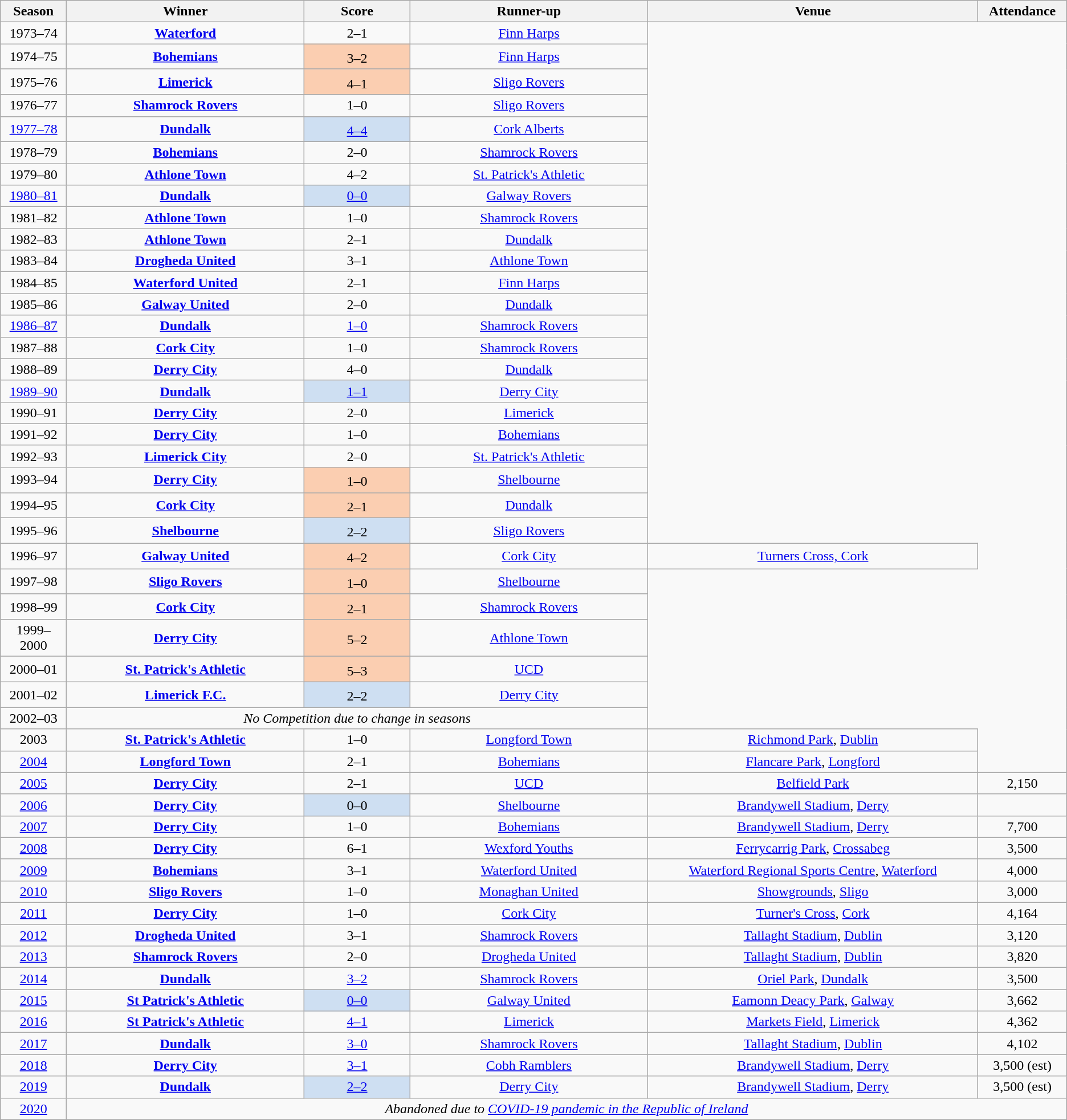<table class="wikitable">
<tr align=center style="background:#efefef;">
<th width=5%>Season</th>
<th width=18%>Winner</th>
<th width=8%>Score</th>
<th width=18%>Runner-up</th>
<th width=25%>Venue</th>
<th width=6%>Attendance</th>
</tr>
<tr align=center>
<td>1973–74</td>
<td><strong><a href='#'>Waterford</a></strong></td>
<td>2–1</td>
<td><a href='#'>Finn Harps</a></td>
</tr>
<tr align=center>
<td>1974–75</td>
<td><strong><a href='#'>Bohemians</a></strong></td>
<td bgcolor="#FBCEB1" align=center>3–2 <sup></sup></td>
<td><a href='#'>Finn Harps</a></td>
</tr>
<tr align=center>
<td>1975–76</td>
<td><strong><a href='#'>Limerick</a></strong></td>
<td bgcolor="#FBCEB1" align=center>4–1 <sup></sup></td>
<td><a href='#'>Sligo Rovers</a></td>
</tr>
<tr align=center>
<td>1976–77</td>
<td><strong><a href='#'>Shamrock Rovers</a></strong></td>
<td>1–0</td>
<td><a href='#'>Sligo Rovers</a></td>
</tr>
<tr align=center>
<td><a href='#'>1977–78</a></td>
<td><strong><a href='#'>Dundalk</a></strong></td>
<td bgcolor="#CEDFF2" align=center><a href='#'>4–4</a> <sup></sup></td>
<td><a href='#'>Cork Alberts</a></td>
</tr>
<tr align=center>
<td>1978–79</td>
<td><strong><a href='#'>Bohemians</a></strong></td>
<td>2–0</td>
<td><a href='#'>Shamrock Rovers</a></td>
</tr>
<tr align=center>
<td>1979–80</td>
<td><strong><a href='#'>Athlone Town</a></strong></td>
<td>4–2</td>
<td><a href='#'>St. Patrick's Athletic</a></td>
</tr>
<tr align=center>
<td><a href='#'>1980–81</a></td>
<td><strong><a href='#'>Dundalk</a></strong></td>
<td bgcolor="#CEDFF2" align=center><a href='#'>0–0</a></td>
<td><a href='#'>Galway Rovers</a></td>
</tr>
<tr align=center>
<td>1981–82</td>
<td><strong><a href='#'>Athlone Town</a></strong></td>
<td>1–0</td>
<td><a href='#'>Shamrock Rovers</a></td>
</tr>
<tr align=center>
<td>1982–83</td>
<td><strong><a href='#'>Athlone Town</a></strong></td>
<td>2–1</td>
<td><a href='#'>Dundalk</a></td>
</tr>
<tr align=center>
<td>1983–84</td>
<td><strong><a href='#'>Drogheda United</a></strong></td>
<td>3–1</td>
<td><a href='#'>Athlone Town</a></td>
</tr>
<tr align=center>
<td>1984–85</td>
<td><strong><a href='#'>Waterford United</a></strong></td>
<td>2–1</td>
<td><a href='#'>Finn Harps</a></td>
</tr>
<tr align=center>
<td>1985–86</td>
<td><strong><a href='#'>Galway United</a></strong></td>
<td>2–0</td>
<td><a href='#'>Dundalk</a></td>
</tr>
<tr align=center>
<td><a href='#'>1986–87</a></td>
<td><strong><a href='#'>Dundalk</a></strong></td>
<td><a href='#'>1–0</a></td>
<td><a href='#'>Shamrock Rovers</a></td>
</tr>
<tr align=center>
<td>1987–88</td>
<td><strong><a href='#'>Cork City</a></strong></td>
<td>1–0</td>
<td><a href='#'>Shamrock Rovers</a></td>
</tr>
<tr align=center>
<td>1988–89</td>
<td><strong><a href='#'>Derry City</a></strong></td>
<td>4–0</td>
<td><a href='#'>Dundalk</a></td>
</tr>
<tr align=center>
<td><a href='#'>1989–90</a></td>
<td><strong><a href='#'>Dundalk</a></strong></td>
<td bgcolor="#CEDFF2" align=center><a href='#'>1–1</a></td>
<td><a href='#'>Derry City</a></td>
</tr>
<tr align=center>
<td>1990–91</td>
<td><strong><a href='#'>Derry City</a></strong></td>
<td>2–0</td>
<td><a href='#'>Limerick</a></td>
</tr>
<tr align=center>
<td>1991–92</td>
<td><strong><a href='#'>Derry City</a></strong></td>
<td>1–0</td>
<td><a href='#'>Bohemians</a></td>
</tr>
<tr align=center>
<td>1992–93</td>
<td><strong><a href='#'>Limerick City</a></strong></td>
<td>2–0</td>
<td><a href='#'>St. Patrick's Athletic</a></td>
</tr>
<tr align=center>
<td>1993–94</td>
<td><strong><a href='#'>Derry City</a></strong></td>
<td bgcolor="#FBCEB1" align=center>1–0 <sup></sup></td>
<td><a href='#'>Shelbourne</a></td>
</tr>
<tr align=center>
<td>1994–95</td>
<td><strong><a href='#'>Cork City</a></strong></td>
<td bgcolor="#FBCEB1" align=center>2–1 <sup></sup></td>
<td><a href='#'>Dundalk</a></td>
</tr>
<tr align=center>
<td>1995–96</td>
<td><strong><a href='#'>Shelbourne</a></strong></td>
<td bgcolor="#CEDFF2" align=center>2–2 <sup></sup></td>
<td><a href='#'>Sligo Rovers</a></td>
</tr>
<tr align=center>
<td>1996–97</td>
<td><strong><a href='#'>Galway United</a></strong></td>
<td bgcolor="#FBCEB1" align=center>4–2 <sup></sup></td>
<td><a href='#'>Cork City</a></td>
<td><a href='#'>Turners Cross, Cork</a></td>
</tr>
<tr align=center>
<td>1997–98</td>
<td><strong><a href='#'>Sligo Rovers</a></strong></td>
<td bgcolor="#FBCEB1" align=center>1–0 <sup></sup></td>
<td><a href='#'>Shelbourne</a></td>
</tr>
<tr align=center>
<td>1998–99</td>
<td><strong><a href='#'>Cork City</a></strong></td>
<td bgcolor="#FBCEB1" align=center>2–1 <sup></sup></td>
<td><a href='#'>Shamrock Rovers</a></td>
</tr>
<tr align=center>
<td>1999–2000</td>
<td><strong><a href='#'>Derry City</a></strong></td>
<td bgcolor="#FBCEB1" align=center>5–2 <sup></sup></td>
<td><a href='#'>Athlone Town</a></td>
</tr>
<tr align=center>
<td>2000–01</td>
<td><strong><a href='#'>St. Patrick's Athletic</a></strong></td>
<td bgcolor="#FBCEB1" align=center>5–3 <sup></sup></td>
<td><a href='#'>UCD</a></td>
</tr>
<tr align=center>
<td>2001–02</td>
<td><strong><a href='#'>Limerick F.C.</a></strong></td>
<td bgcolor="#CEDFF2" align=center>2–2 <sup></sup></td>
<td><a href='#'>Derry City</a></td>
</tr>
<tr align=center>
<td>2002–03</td>
<td colspan=3><em>No Competition due to change in seasons</em></td>
</tr>
<tr align=center>
<td>2003</td>
<td><strong><a href='#'>St. Patrick's Athletic</a></strong></td>
<td>1–0</td>
<td><a href='#'>Longford Town</a></td>
<td><a href='#'>Richmond Park</a>, <a href='#'>Dublin</a></td>
</tr>
<tr align=center>
<td><a href='#'>2004</a></td>
<td><strong><a href='#'>Longford Town</a></strong></td>
<td>2–1</td>
<td><a href='#'>Bohemians</a></td>
<td><a href='#'>Flancare Park</a>, <a href='#'>Longford</a></td>
</tr>
<tr align=center>
<td><a href='#'>2005</a></td>
<td><strong><a href='#'>Derry City</a></strong></td>
<td>2–1</td>
<td><a href='#'>UCD</a></td>
<td><a href='#'>Belfield Park</a></td>
<td>2,150</td>
</tr>
<tr align=center>
<td><a href='#'>2006</a></td>
<td><strong><a href='#'>Derry City</a></strong></td>
<td bgcolor="#CEDFF2" align=center>0–0</td>
<td><a href='#'>Shelbourne</a></td>
<td><a href='#'>Brandywell Stadium</a>, <a href='#'>Derry</a></td>
<td></td>
</tr>
<tr align=center>
<td><a href='#'>2007</a></td>
<td><strong><a href='#'>Derry City</a></strong></td>
<td>1–0</td>
<td><a href='#'>Bohemians</a></td>
<td><a href='#'>Brandywell Stadium</a>, <a href='#'>Derry</a></td>
<td>7,700</td>
</tr>
<tr align=center>
<td><a href='#'>2008</a></td>
<td><strong><a href='#'>Derry City</a></strong></td>
<td>6–1</td>
<td><a href='#'>Wexford Youths</a></td>
<td><a href='#'>Ferrycarrig Park</a>, <a href='#'>Crossabeg</a></td>
<td>3,500</td>
</tr>
<tr align=center>
<td><a href='#'>2009</a></td>
<td><strong><a href='#'>Bohemians</a></strong></td>
<td>3–1</td>
<td><a href='#'>Waterford United</a></td>
<td><a href='#'>Waterford Regional Sports Centre</a>, <a href='#'>Waterford</a></td>
<td>4,000</td>
</tr>
<tr align=center>
<td><a href='#'>2010</a></td>
<td><strong><a href='#'>Sligo Rovers</a></strong></td>
<td>1–0</td>
<td><a href='#'>Monaghan United</a></td>
<td><a href='#'>Showgrounds</a>, <a href='#'>Sligo</a></td>
<td>3,000</td>
</tr>
<tr align=center>
<td><a href='#'>2011</a></td>
<td><strong><a href='#'>Derry City</a></strong></td>
<td>1–0</td>
<td><a href='#'>Cork City</a></td>
<td><a href='#'>Turner's Cross</a>, <a href='#'>Cork</a></td>
<td>4,164</td>
</tr>
<tr align=center>
<td><a href='#'>2012</a></td>
<td><strong><a href='#'>Drogheda United</a></strong></td>
<td>3–1</td>
<td><a href='#'>Shamrock Rovers</a></td>
<td><a href='#'>Tallaght Stadium</a>, <a href='#'>Dublin</a></td>
<td>3,120</td>
</tr>
<tr align=center>
<td><a href='#'>2013</a></td>
<td><strong><a href='#'>Shamrock Rovers</a></strong></td>
<td>2–0</td>
<td><a href='#'>Drogheda United</a></td>
<td><a href='#'>Tallaght Stadium</a>, <a href='#'>Dublin</a></td>
<td>3,820</td>
</tr>
<tr align=center>
<td><a href='#'>2014</a></td>
<td><strong><a href='#'>Dundalk</a></strong></td>
<td><a href='#'>3–2</a></td>
<td><a href='#'>Shamrock Rovers</a></td>
<td><a href='#'>Oriel Park</a>, <a href='#'>Dundalk</a></td>
<td>3,500</td>
</tr>
<tr align=center>
<td><a href='#'>2015</a></td>
<td><strong><a href='#'>St Patrick's Athletic</a></strong></td>
<td bgcolor="#CEDFF2" align=center><a href='#'>0–0</a></td>
<td><a href='#'>Galway United</a></td>
<td><a href='#'>Eamonn Deacy Park</a>, <a href='#'>Galway</a></td>
<td>3,662</td>
</tr>
<tr align=center>
<td><a href='#'>2016</a></td>
<td><strong><a href='#'>St Patrick's Athletic</a></strong></td>
<td><a href='#'>4–1</a></td>
<td><a href='#'>Limerick</a></td>
<td><a href='#'>Markets Field</a>, <a href='#'>Limerick</a></td>
<td>4,362</td>
</tr>
<tr align=center>
<td><a href='#'>2017</a></td>
<td><strong><a href='#'>Dundalk</a></strong></td>
<td><a href='#'>3–0</a></td>
<td><a href='#'>Shamrock Rovers</a></td>
<td><a href='#'>Tallaght Stadium</a>, <a href='#'>Dublin</a></td>
<td>4,102</td>
</tr>
<tr align=center>
<td><a href='#'>2018</a></td>
<td><strong><a href='#'>Derry City</a></strong></td>
<td><a href='#'>3–1</a></td>
<td><a href='#'>Cobh Ramblers</a></td>
<td><a href='#'>Brandywell Stadium</a>, <a href='#'>Derry</a></td>
<td>3,500 (est)</td>
</tr>
<tr align=center>
<td><a href='#'>2019</a></td>
<td><strong><a href='#'>Dundalk</a></strong></td>
<td bgcolor="#CEDFF2" align=center><a href='#'>2–2</a></td>
<td><a href='#'>Derry City</a></td>
<td><a href='#'>Brandywell Stadium</a>, <a href='#'>Derry</a></td>
<td>3,500 (est)</td>
</tr>
<tr align=center>
<td><a href='#'>2020</a></td>
<td colspan=5><em>Abandoned due to <a href='#'>COVID-19 pandemic in the Republic of Ireland</a></em></td>
</tr>
</table>
